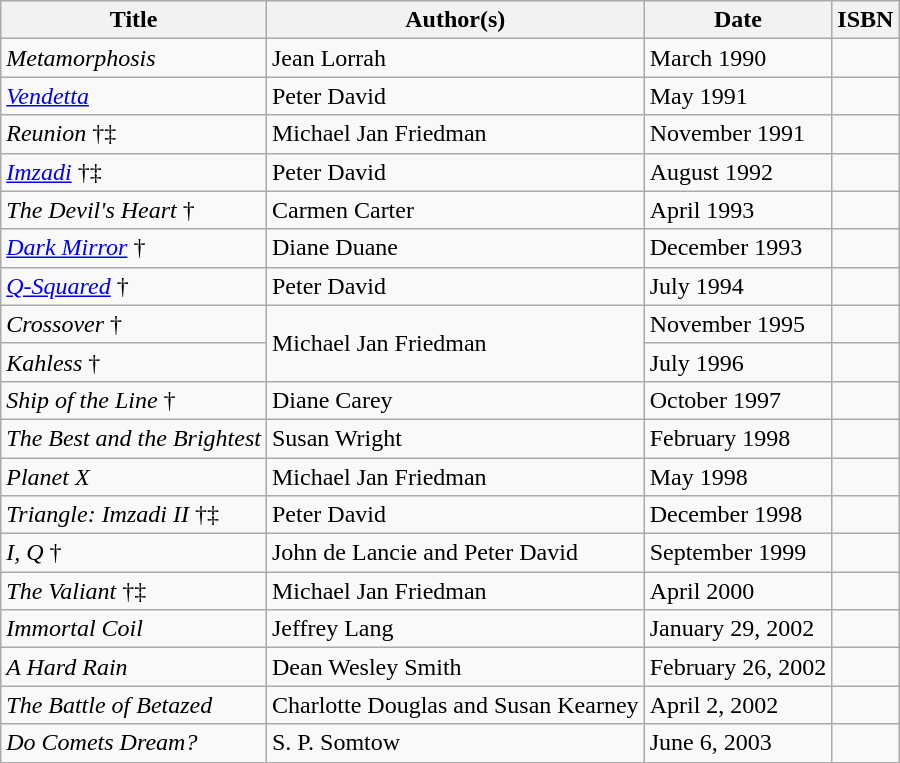<table class="wikitable">
<tr>
<th>Title</th>
<th>Author(s)</th>
<th>Date</th>
<th>ISBN</th>
</tr>
<tr>
<td><em>Metamorphosis</em></td>
<td>Jean Lorrah</td>
<td>March 1990</td>
<td></td>
</tr>
<tr>
<td><em><a href='#'>Vendetta</a></em></td>
<td>Peter David</td>
<td>May 1991</td>
<td></td>
</tr>
<tr>
<td><em>Reunion</em> †‡</td>
<td>Michael Jan Friedman</td>
<td>November 1991</td>
<td></td>
</tr>
<tr>
<td><em><a href='#'>Imzadi</a></em> †‡</td>
<td>Peter David</td>
<td>August 1992</td>
<td></td>
</tr>
<tr>
<td><em>The Devil's Heart</em> †</td>
<td>Carmen Carter</td>
<td>April 1993</td>
<td></td>
</tr>
<tr>
<td><em><a href='#'>Dark Mirror</a></em> †</td>
<td>Diane Duane</td>
<td>December 1993</td>
<td></td>
</tr>
<tr>
<td><em><a href='#'>Q-Squared</a></em> †</td>
<td>Peter David</td>
<td>July 1994</td>
<td></td>
</tr>
<tr>
<td><em>Crossover</em> †</td>
<td rowspan="2">Michael Jan Friedman</td>
<td>November 1995</td>
<td></td>
</tr>
<tr>
<td><em>Kahless</em> †</td>
<td>July 1996</td>
<td></td>
</tr>
<tr>
<td><em>Ship of the Line</em> †</td>
<td>Diane Carey</td>
<td>October 1997</td>
<td></td>
</tr>
<tr>
<td><em>The Best and the Brightest</em></td>
<td>Susan Wright</td>
<td>February 1998</td>
<td></td>
</tr>
<tr>
<td><em>Planet X</em></td>
<td>Michael Jan Friedman</td>
<td>May 1998</td>
<td></td>
</tr>
<tr>
<td><em>Triangle: Imzadi II</em> †‡</td>
<td>Peter David</td>
<td>December 1998</td>
<td></td>
</tr>
<tr>
<td><em>I, Q</em> †</td>
<td>John de Lancie and Peter David</td>
<td>September 1999</td>
<td></td>
</tr>
<tr>
<td><em>The Valiant</em> †‡</td>
<td>Michael Jan Friedman</td>
<td>April 2000</td>
<td></td>
</tr>
<tr>
<td><em>Immortal Coil</em></td>
<td>Jeffrey Lang</td>
<td>January 29, 2002</td>
<td></td>
</tr>
<tr>
<td><em>A Hard Rain</em></td>
<td>Dean Wesley Smith</td>
<td>February 26, 2002</td>
<td></td>
</tr>
<tr>
<td><em>The Battle of Betazed</em></td>
<td>Charlotte Douglas and Susan Kearney</td>
<td>April 2, 2002</td>
<td></td>
</tr>
<tr>
<td><em>Do Comets Dream?</em></td>
<td>S. P. Somtow</td>
<td>June 6, 2003</td>
<td></td>
</tr>
</table>
